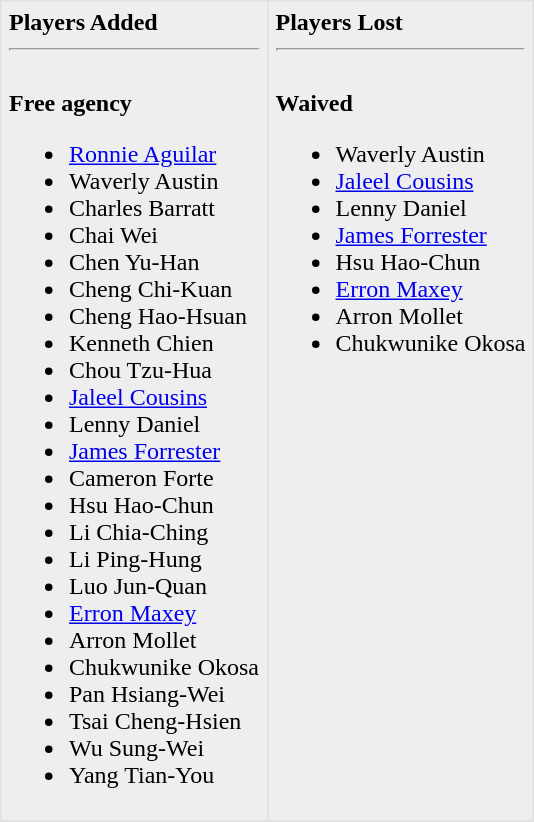<table border=1 style="border-collapse:collapse; background-color:#eeeeee" bordercolor="#DFDFDF" cellpadding="5">
<tr>
<td valign="top"><strong>Players Added</strong> <hr><br><strong>Free agency</strong><ul><li><a href='#'>Ronnie Aguilar</a></li><li>Waverly Austin</li><li>Charles Barratt</li><li>Chai Wei</li><li>Chen Yu-Han</li><li>Cheng Chi-Kuan</li><li>Cheng Hao-Hsuan</li><li>Kenneth Chien</li><li>Chou Tzu-Hua</li><li><a href='#'>Jaleel Cousins</a></li><li>Lenny Daniel</li><li><a href='#'>James Forrester</a></li><li>Cameron Forte</li><li>Hsu Hao-Chun</li><li>Li Chia-Ching</li><li>Li Ping-Hung</li><li>Luo Jun-Quan</li><li><a href='#'>Erron Maxey</a></li><li>Arron Mollet</li><li>Chukwunike Okosa</li><li>Pan Hsiang-Wei</li><li>Tsai Cheng-Hsien</li><li>Wu Sung-Wei</li><li>Yang Tian-You</li></ul></td>
<td valign="top"><strong>Players Lost</strong> <hr><br><strong>Waived</strong><ul><li>Waverly Austin</li><li><a href='#'>Jaleel Cousins</a></li><li>Lenny Daniel</li><li><a href='#'>James Forrester</a></li><li>Hsu Hao-Chun</li><li><a href='#'>Erron Maxey</a></li><li>Arron Mollet</li><li>Chukwunike Okosa</li></ul></td>
</tr>
</table>
